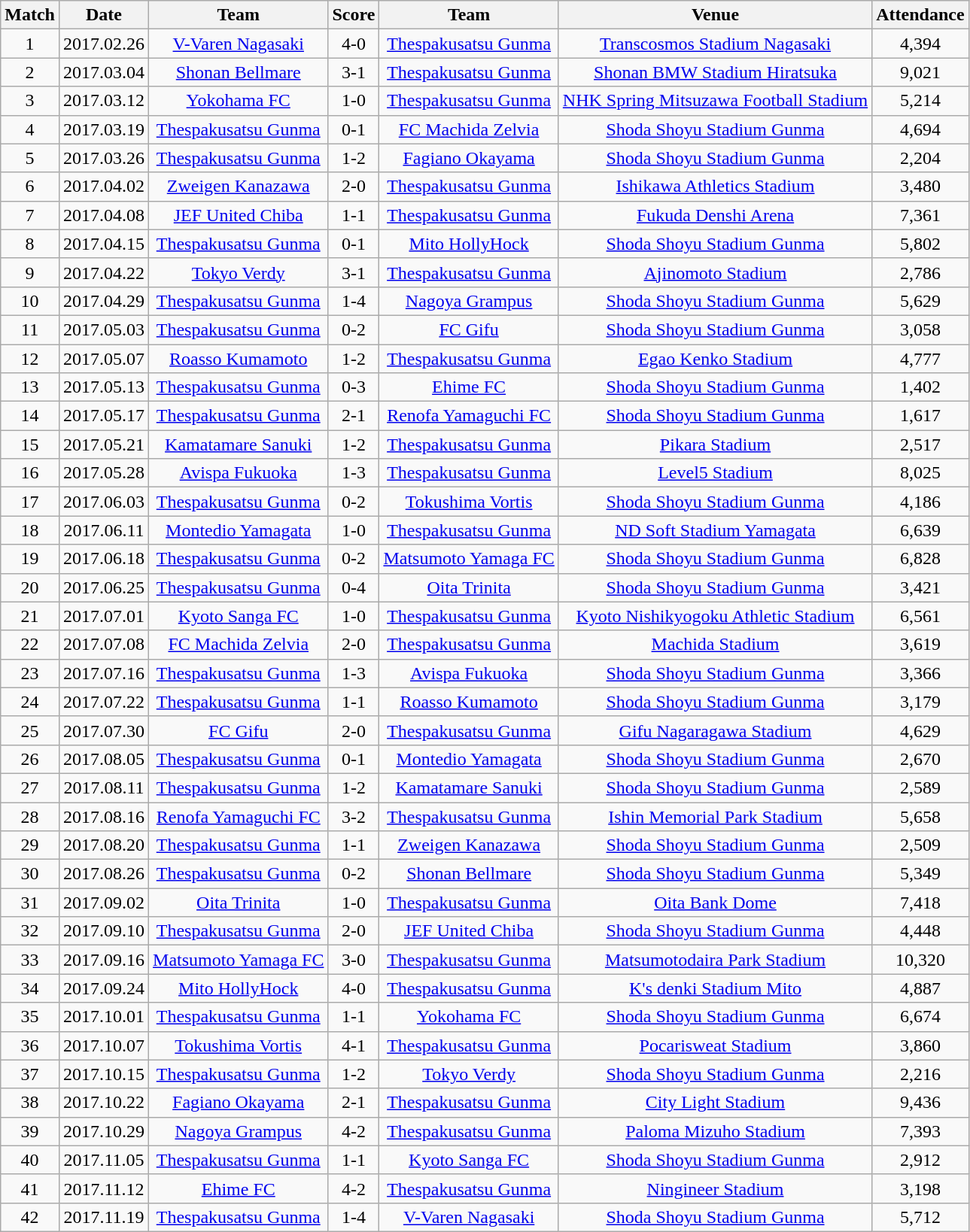<table class="wikitable" style="text-align:center;">
<tr>
<th>Match</th>
<th>Date</th>
<th>Team</th>
<th>Score</th>
<th>Team</th>
<th>Venue</th>
<th>Attendance</th>
</tr>
<tr>
<td>1</td>
<td>2017.02.26</td>
<td><a href='#'>V-Varen Nagasaki</a></td>
<td>4-0</td>
<td><a href='#'>Thespakusatsu Gunma</a></td>
<td><a href='#'>Transcosmos Stadium Nagasaki</a></td>
<td>4,394</td>
</tr>
<tr>
<td>2</td>
<td>2017.03.04</td>
<td><a href='#'>Shonan Bellmare</a></td>
<td>3-1</td>
<td><a href='#'>Thespakusatsu Gunma</a></td>
<td><a href='#'>Shonan BMW Stadium Hiratsuka</a></td>
<td>9,021</td>
</tr>
<tr>
<td>3</td>
<td>2017.03.12</td>
<td><a href='#'>Yokohama FC</a></td>
<td>1-0</td>
<td><a href='#'>Thespakusatsu Gunma</a></td>
<td><a href='#'>NHK Spring Mitsuzawa Football Stadium</a></td>
<td>5,214</td>
</tr>
<tr>
<td>4</td>
<td>2017.03.19</td>
<td><a href='#'>Thespakusatsu Gunma</a></td>
<td>0-1</td>
<td><a href='#'>FC Machida Zelvia</a></td>
<td><a href='#'>Shoda Shoyu Stadium Gunma</a></td>
<td>4,694</td>
</tr>
<tr>
<td>5</td>
<td>2017.03.26</td>
<td><a href='#'>Thespakusatsu Gunma</a></td>
<td>1-2</td>
<td><a href='#'>Fagiano Okayama</a></td>
<td><a href='#'>Shoda Shoyu Stadium Gunma</a></td>
<td>2,204</td>
</tr>
<tr>
<td>6</td>
<td>2017.04.02</td>
<td><a href='#'>Zweigen Kanazawa</a></td>
<td>2-0</td>
<td><a href='#'>Thespakusatsu Gunma</a></td>
<td><a href='#'>Ishikawa Athletics Stadium</a></td>
<td>3,480</td>
</tr>
<tr>
<td>7</td>
<td>2017.04.08</td>
<td><a href='#'>JEF United Chiba</a></td>
<td>1-1</td>
<td><a href='#'>Thespakusatsu Gunma</a></td>
<td><a href='#'>Fukuda Denshi Arena</a></td>
<td>7,361</td>
</tr>
<tr>
<td>8</td>
<td>2017.04.15</td>
<td><a href='#'>Thespakusatsu Gunma</a></td>
<td>0-1</td>
<td><a href='#'>Mito HollyHock</a></td>
<td><a href='#'>Shoda Shoyu Stadium Gunma</a></td>
<td>5,802</td>
</tr>
<tr>
<td>9</td>
<td>2017.04.22</td>
<td><a href='#'>Tokyo Verdy</a></td>
<td>3-1</td>
<td><a href='#'>Thespakusatsu Gunma</a></td>
<td><a href='#'>Ajinomoto Stadium</a></td>
<td>2,786</td>
</tr>
<tr>
<td>10</td>
<td>2017.04.29</td>
<td><a href='#'>Thespakusatsu Gunma</a></td>
<td>1-4</td>
<td><a href='#'>Nagoya Grampus</a></td>
<td><a href='#'>Shoda Shoyu Stadium Gunma</a></td>
<td>5,629</td>
</tr>
<tr>
<td>11</td>
<td>2017.05.03</td>
<td><a href='#'>Thespakusatsu Gunma</a></td>
<td>0-2</td>
<td><a href='#'>FC Gifu</a></td>
<td><a href='#'>Shoda Shoyu Stadium Gunma</a></td>
<td>3,058</td>
</tr>
<tr>
<td>12</td>
<td>2017.05.07</td>
<td><a href='#'>Roasso Kumamoto</a></td>
<td>1-2</td>
<td><a href='#'>Thespakusatsu Gunma</a></td>
<td><a href='#'>Egao Kenko Stadium</a></td>
<td>4,777</td>
</tr>
<tr>
<td>13</td>
<td>2017.05.13</td>
<td><a href='#'>Thespakusatsu Gunma</a></td>
<td>0-3</td>
<td><a href='#'>Ehime FC</a></td>
<td><a href='#'>Shoda Shoyu Stadium Gunma</a></td>
<td>1,402</td>
</tr>
<tr>
<td>14</td>
<td>2017.05.17</td>
<td><a href='#'>Thespakusatsu Gunma</a></td>
<td>2-1</td>
<td><a href='#'>Renofa Yamaguchi FC</a></td>
<td><a href='#'>Shoda Shoyu Stadium Gunma</a></td>
<td>1,617</td>
</tr>
<tr>
<td>15</td>
<td>2017.05.21</td>
<td><a href='#'>Kamatamare Sanuki</a></td>
<td>1-2</td>
<td><a href='#'>Thespakusatsu Gunma</a></td>
<td><a href='#'>Pikara Stadium</a></td>
<td>2,517</td>
</tr>
<tr>
<td>16</td>
<td>2017.05.28</td>
<td><a href='#'>Avispa Fukuoka</a></td>
<td>1-3</td>
<td><a href='#'>Thespakusatsu Gunma</a></td>
<td><a href='#'>Level5 Stadium</a></td>
<td>8,025</td>
</tr>
<tr>
<td>17</td>
<td>2017.06.03</td>
<td><a href='#'>Thespakusatsu Gunma</a></td>
<td>0-2</td>
<td><a href='#'>Tokushima Vortis</a></td>
<td><a href='#'>Shoda Shoyu Stadium Gunma</a></td>
<td>4,186</td>
</tr>
<tr>
<td>18</td>
<td>2017.06.11</td>
<td><a href='#'>Montedio Yamagata</a></td>
<td>1-0</td>
<td><a href='#'>Thespakusatsu Gunma</a></td>
<td><a href='#'>ND Soft Stadium Yamagata</a></td>
<td>6,639</td>
</tr>
<tr>
<td>19</td>
<td>2017.06.18</td>
<td><a href='#'>Thespakusatsu Gunma</a></td>
<td>0-2</td>
<td><a href='#'>Matsumoto Yamaga FC</a></td>
<td><a href='#'>Shoda Shoyu Stadium Gunma</a></td>
<td>6,828</td>
</tr>
<tr>
<td>20</td>
<td>2017.06.25</td>
<td><a href='#'>Thespakusatsu Gunma</a></td>
<td>0-4</td>
<td><a href='#'>Oita Trinita</a></td>
<td><a href='#'>Shoda Shoyu Stadium Gunma</a></td>
<td>3,421</td>
</tr>
<tr>
<td>21</td>
<td>2017.07.01</td>
<td><a href='#'>Kyoto Sanga FC</a></td>
<td>1-0</td>
<td><a href='#'>Thespakusatsu Gunma</a></td>
<td><a href='#'>Kyoto Nishikyogoku Athletic Stadium</a></td>
<td>6,561</td>
</tr>
<tr>
<td>22</td>
<td>2017.07.08</td>
<td><a href='#'>FC Machida Zelvia</a></td>
<td>2-0</td>
<td><a href='#'>Thespakusatsu Gunma</a></td>
<td><a href='#'>Machida Stadium</a></td>
<td>3,619</td>
</tr>
<tr>
<td>23</td>
<td>2017.07.16</td>
<td><a href='#'>Thespakusatsu Gunma</a></td>
<td>1-3</td>
<td><a href='#'>Avispa Fukuoka</a></td>
<td><a href='#'>Shoda Shoyu Stadium Gunma</a></td>
<td>3,366</td>
</tr>
<tr>
<td>24</td>
<td>2017.07.22</td>
<td><a href='#'>Thespakusatsu Gunma</a></td>
<td>1-1</td>
<td><a href='#'>Roasso Kumamoto</a></td>
<td><a href='#'>Shoda Shoyu Stadium Gunma</a></td>
<td>3,179</td>
</tr>
<tr>
<td>25</td>
<td>2017.07.30</td>
<td><a href='#'>FC Gifu</a></td>
<td>2-0</td>
<td><a href='#'>Thespakusatsu Gunma</a></td>
<td><a href='#'>Gifu Nagaragawa Stadium</a></td>
<td>4,629</td>
</tr>
<tr>
<td>26</td>
<td>2017.08.05</td>
<td><a href='#'>Thespakusatsu Gunma</a></td>
<td>0-1</td>
<td><a href='#'>Montedio Yamagata</a></td>
<td><a href='#'>Shoda Shoyu Stadium Gunma</a></td>
<td>2,670</td>
</tr>
<tr>
<td>27</td>
<td>2017.08.11</td>
<td><a href='#'>Thespakusatsu Gunma</a></td>
<td>1-2</td>
<td><a href='#'>Kamatamare Sanuki</a></td>
<td><a href='#'>Shoda Shoyu Stadium Gunma</a></td>
<td>2,589</td>
</tr>
<tr>
<td>28</td>
<td>2017.08.16</td>
<td><a href='#'>Renofa Yamaguchi FC</a></td>
<td>3-2</td>
<td><a href='#'>Thespakusatsu Gunma</a></td>
<td><a href='#'>Ishin Memorial Park Stadium</a></td>
<td>5,658</td>
</tr>
<tr>
<td>29</td>
<td>2017.08.20</td>
<td><a href='#'>Thespakusatsu Gunma</a></td>
<td>1-1</td>
<td><a href='#'>Zweigen Kanazawa</a></td>
<td><a href='#'>Shoda Shoyu Stadium Gunma</a></td>
<td>2,509</td>
</tr>
<tr>
<td>30</td>
<td>2017.08.26</td>
<td><a href='#'>Thespakusatsu Gunma</a></td>
<td>0-2</td>
<td><a href='#'>Shonan Bellmare</a></td>
<td><a href='#'>Shoda Shoyu Stadium Gunma</a></td>
<td>5,349</td>
</tr>
<tr>
<td>31</td>
<td>2017.09.02</td>
<td><a href='#'>Oita Trinita</a></td>
<td>1-0</td>
<td><a href='#'>Thespakusatsu Gunma</a></td>
<td><a href='#'>Oita Bank Dome</a></td>
<td>7,418</td>
</tr>
<tr>
<td>32</td>
<td>2017.09.10</td>
<td><a href='#'>Thespakusatsu Gunma</a></td>
<td>2-0</td>
<td><a href='#'>JEF United Chiba</a></td>
<td><a href='#'>Shoda Shoyu Stadium Gunma</a></td>
<td>4,448</td>
</tr>
<tr>
<td>33</td>
<td>2017.09.16</td>
<td><a href='#'>Matsumoto Yamaga FC</a></td>
<td>3-0</td>
<td><a href='#'>Thespakusatsu Gunma</a></td>
<td><a href='#'>Matsumotodaira Park Stadium</a></td>
<td>10,320</td>
</tr>
<tr>
<td>34</td>
<td>2017.09.24</td>
<td><a href='#'>Mito HollyHock</a></td>
<td>4-0</td>
<td><a href='#'>Thespakusatsu Gunma</a></td>
<td><a href='#'>K's denki Stadium Mito</a></td>
<td>4,887</td>
</tr>
<tr>
<td>35</td>
<td>2017.10.01</td>
<td><a href='#'>Thespakusatsu Gunma</a></td>
<td>1-1</td>
<td><a href='#'>Yokohama FC</a></td>
<td><a href='#'>Shoda Shoyu Stadium Gunma</a></td>
<td>6,674</td>
</tr>
<tr>
<td>36</td>
<td>2017.10.07</td>
<td><a href='#'>Tokushima Vortis</a></td>
<td>4-1</td>
<td><a href='#'>Thespakusatsu Gunma</a></td>
<td><a href='#'>Pocarisweat Stadium</a></td>
<td>3,860</td>
</tr>
<tr>
<td>37</td>
<td>2017.10.15</td>
<td><a href='#'>Thespakusatsu Gunma</a></td>
<td>1-2</td>
<td><a href='#'>Tokyo Verdy</a></td>
<td><a href='#'>Shoda Shoyu Stadium Gunma</a></td>
<td>2,216</td>
</tr>
<tr>
<td>38</td>
<td>2017.10.22</td>
<td><a href='#'>Fagiano Okayama</a></td>
<td>2-1</td>
<td><a href='#'>Thespakusatsu Gunma</a></td>
<td><a href='#'>City Light Stadium</a></td>
<td>9,436</td>
</tr>
<tr>
<td>39</td>
<td>2017.10.29</td>
<td><a href='#'>Nagoya Grampus</a></td>
<td>4-2</td>
<td><a href='#'>Thespakusatsu Gunma</a></td>
<td><a href='#'>Paloma Mizuho Stadium</a></td>
<td>7,393</td>
</tr>
<tr>
<td>40</td>
<td>2017.11.05</td>
<td><a href='#'>Thespakusatsu Gunma</a></td>
<td>1-1</td>
<td><a href='#'>Kyoto Sanga FC</a></td>
<td><a href='#'>Shoda Shoyu Stadium Gunma</a></td>
<td>2,912</td>
</tr>
<tr>
<td>41</td>
<td>2017.11.12</td>
<td><a href='#'>Ehime FC</a></td>
<td>4-2</td>
<td><a href='#'>Thespakusatsu Gunma</a></td>
<td><a href='#'>Ningineer Stadium</a></td>
<td>3,198</td>
</tr>
<tr>
<td>42</td>
<td>2017.11.19</td>
<td><a href='#'>Thespakusatsu Gunma</a></td>
<td>1-4</td>
<td><a href='#'>V-Varen Nagasaki</a></td>
<td><a href='#'>Shoda Shoyu Stadium Gunma</a></td>
<td>5,712</td>
</tr>
</table>
